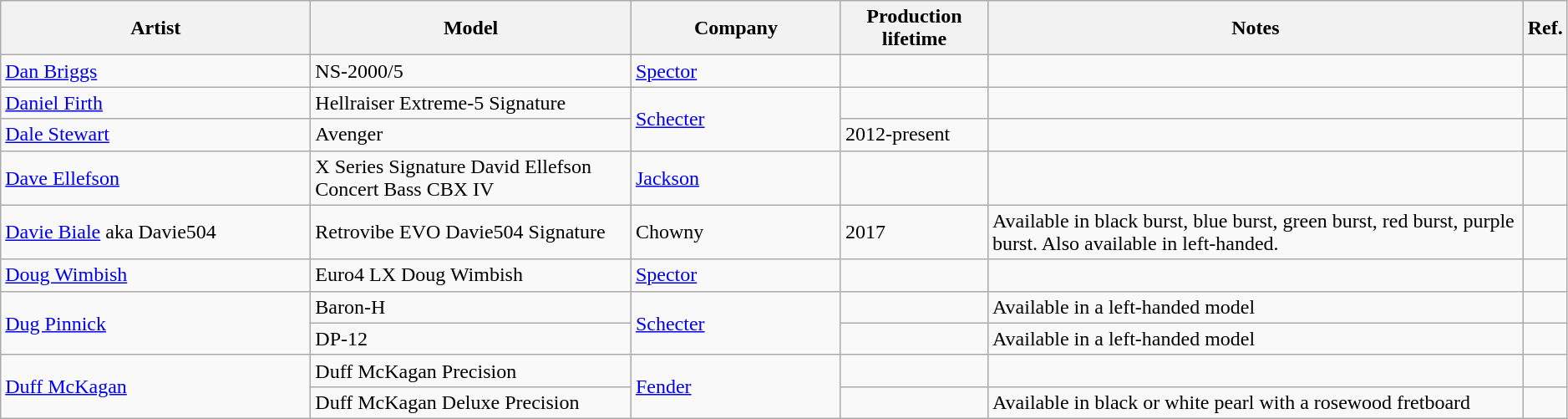<table class="wikitable sortable plainrowheaders" style="width:99%;">
<tr>
<th scope="col" style="width:15em;">Artist</th>
<th scope="col">Model</th>
<th scope="col" style="width:10em;">Company</th>
<th scope="col">Production lifetime</th>
<th scope="col" class="unsortable">Notes</th>
<th scope="col">Ref.</th>
</tr>
<tr>
<td><a href='#'>Dan Briggs</a></td>
<td>NS-2000/5</td>
<td><a href='#'>Spector</a></td>
<td></td>
<td></td>
<td></td>
</tr>
<tr>
<td><a href='#'>Daniel Firth</a></td>
<td>Hellraiser Extreme-5 Signature</td>
<td rowspan=2><a href='#'>Schecter</a></td>
<td></td>
<td></td>
<td></td>
</tr>
<tr>
<td><a href='#'>Dale Stewart</a></td>
<td>Avenger</td>
<td>2012-present</td>
<td></td>
<td></td>
</tr>
<tr>
<td><a href='#'>Dave Ellefson</a></td>
<td>X Series Signature David Ellefson Concert Bass CBX IV</td>
<td><a href='#'>Jackson</a></td>
<td></td>
<td></td>
<td></td>
</tr>
<tr>
<td><a href='#'>Davie Biale</a> aka Davie504</td>
<td>Retrovibe EVO Davie504 Signature</td>
<td>Chowny</td>
<td>2017</td>
<td>Available in black burst, blue burst, green burst, red burst, purple burst.  Also available in left-handed.</td>
<td></td>
</tr>
<tr>
<td><a href='#'>Doug Wimbish</a></td>
<td>Euro4 LX Doug Wimbish</td>
<td><a href='#'>Spector</a></td>
<td></td>
<td></td>
<td></td>
</tr>
<tr>
<td rowspan=2><a href='#'>Dug Pinnick</a></td>
<td>Baron-H</td>
<td rowspan=2><a href='#'>Schecter</a></td>
<td></td>
<td>Available in a left-handed model</td>
<td></td>
</tr>
<tr>
<td>DP-12</td>
<td></td>
<td>Available in a left-handed model</td>
<td></td>
</tr>
<tr>
<td rowspan=2><a href='#'>Duff McKagan</a></td>
<td>Duff McKagan Precision</td>
<td rowspan=2><a href='#'>Fender</a></td>
<td></td>
<td></td>
<td></td>
</tr>
<tr>
<td>Duff McKagan Deluxe Precision</td>
<td></td>
<td>Available in black or white pearl with a rosewood fretboard</td>
<td></td>
</tr>
</table>
